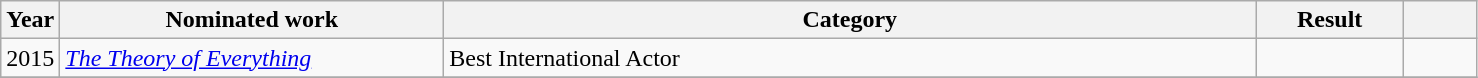<table class=wikitable>
<tr>
<th width=4%>Year</th>
<th width=26%>Nominated work</th>
<th width=55%>Category</th>
<th width=10%>Result</th>
<th width=5%></th>
</tr>
<tr>
<td>2015</td>
<td><em><a href='#'>The Theory of Everything</a></em></td>
<td>Best International Actor</td>
<td></td>
<td></td>
</tr>
<tr>
</tr>
</table>
